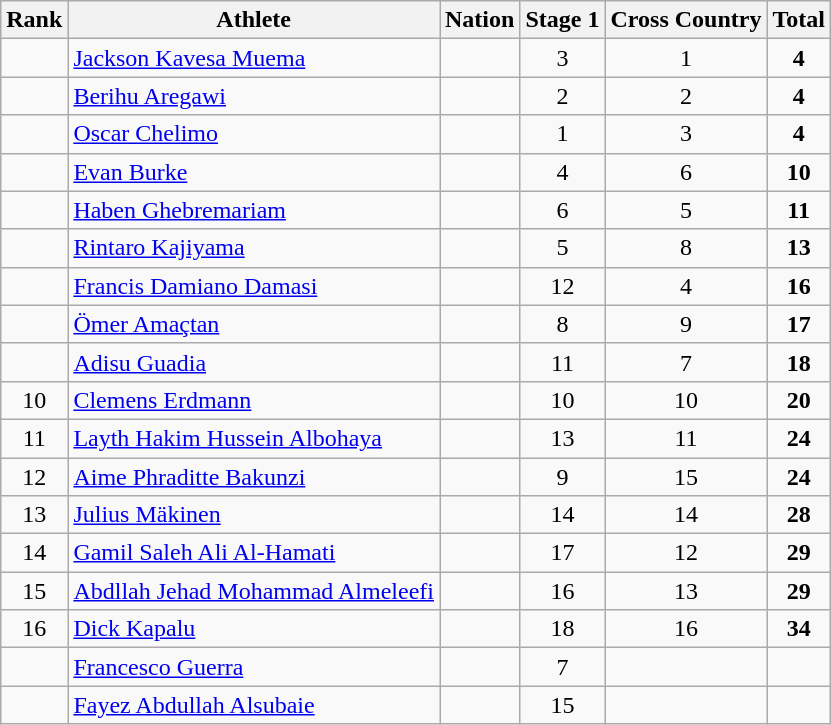<table class="wikitable sortable" style="text-align:center">
<tr>
<th>Rank</th>
<th>Athlete</th>
<th>Nation</th>
<th>Stage 1</th>
<th>Cross Country</th>
<th>Total</th>
</tr>
<tr>
<td></td>
<td align=left><a href='#'>Jackson Kavesa Muema</a></td>
<td align=left></td>
<td>3</td>
<td>1</td>
<td><strong>4</strong></td>
</tr>
<tr>
<td></td>
<td align=left><a href='#'>Berihu Aregawi</a></td>
<td align=left></td>
<td>2</td>
<td>2</td>
<td><strong>4</strong></td>
</tr>
<tr>
<td></td>
<td align=left><a href='#'>Oscar Chelimo</a></td>
<td align=left></td>
<td>1</td>
<td>3</td>
<td><strong>4</strong></td>
</tr>
<tr>
<td></td>
<td align=left><a href='#'>Evan Burke</a></td>
<td align=left></td>
<td>4</td>
<td>6</td>
<td><strong>10</strong></td>
</tr>
<tr>
<td></td>
<td align=left><a href='#'>Haben Ghebremariam</a></td>
<td align=left></td>
<td>6</td>
<td>5</td>
<td><strong>11</strong></td>
</tr>
<tr>
<td></td>
<td align=left><a href='#'>Rintaro Kajiyama</a></td>
<td align=left></td>
<td>5</td>
<td>8</td>
<td><strong>13</strong></td>
</tr>
<tr>
<td></td>
<td align=left><a href='#'>Francis Damiano Damasi</a></td>
<td align=left></td>
<td>12</td>
<td>4</td>
<td><strong>16</strong></td>
</tr>
<tr>
<td></td>
<td align=left><a href='#'>Ömer Amaçtan</a></td>
<td align=left></td>
<td>8</td>
<td>9</td>
<td><strong>17</strong></td>
</tr>
<tr>
<td></td>
<td align=left><a href='#'>Adisu Guadia</a></td>
<td align=left></td>
<td>11</td>
<td>7</td>
<td><strong>18</strong></td>
</tr>
<tr>
<td>10</td>
<td align=left><a href='#'>Clemens Erdmann</a></td>
<td align=left></td>
<td>10</td>
<td>10</td>
<td><strong>20</strong></td>
</tr>
<tr>
<td>11</td>
<td align=left><a href='#'>Layth Hakim Hussein Albohaya</a></td>
<td align=left></td>
<td>13</td>
<td>11</td>
<td><strong>24</strong></td>
</tr>
<tr>
<td>12</td>
<td align=left><a href='#'>Aime Phraditte Bakunzi</a></td>
<td align=left></td>
<td>9</td>
<td>15</td>
<td><strong>24</strong></td>
</tr>
<tr>
<td>13</td>
<td align=left><a href='#'>Julius Mäkinen</a></td>
<td align=left></td>
<td>14</td>
<td>14</td>
<td><strong>28</strong></td>
</tr>
<tr>
<td>14</td>
<td align=left><a href='#'>Gamil Saleh Ali Al-Hamati</a></td>
<td align=left></td>
<td>17</td>
<td>12</td>
<td><strong>29</strong></td>
</tr>
<tr>
<td>15</td>
<td align=left><a href='#'>Abdllah Jehad Mohammad Almeleefi</a></td>
<td align=left></td>
<td>16</td>
<td>13</td>
<td><strong>29</strong></td>
</tr>
<tr>
<td>16</td>
<td align=left><a href='#'>Dick Kapalu</a></td>
<td align=left></td>
<td>18</td>
<td>16</td>
<td><strong>34</strong></td>
</tr>
<tr>
<td></td>
<td align=left><a href='#'>Francesco Guerra</a></td>
<td align=left></td>
<td>7</td>
<td></td>
<td></td>
</tr>
<tr>
<td></td>
<td align=left><a href='#'>Fayez Abdullah Alsubaie</a></td>
<td align=left></td>
<td>15</td>
<td></td>
<td></td>
</tr>
</table>
